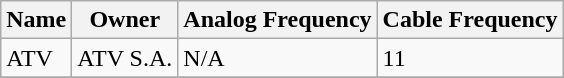<table class="wikitable">
<tr>
<th>Name</th>
<th>Owner</th>
<th>Analog Frequency</th>
<th>Cable Frequency</th>
</tr>
<tr>
<td>ATV</td>
<td>ATV S.A.</td>
<td>N/A</td>
<td>11</td>
</tr>
<tr>
</tr>
</table>
